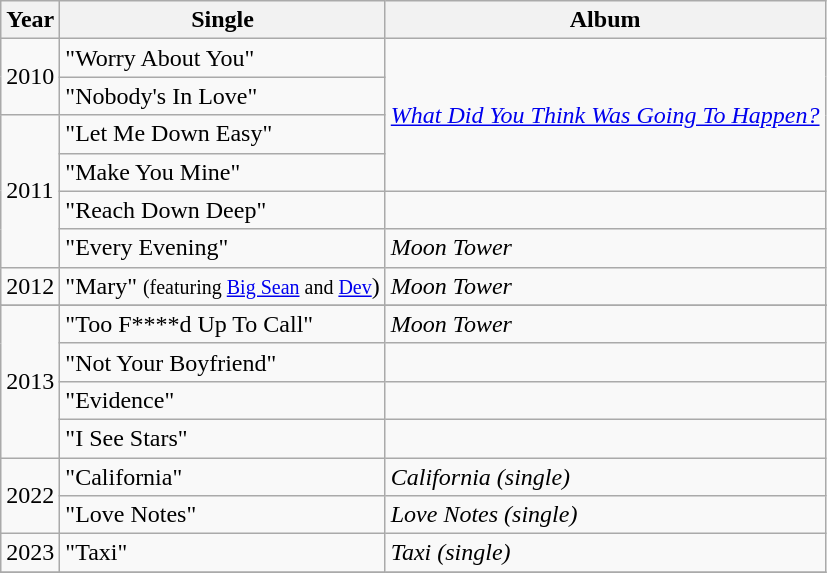<table class="wikitable">
<tr>
<th>Year</th>
<th>Single</th>
<th>Album</th>
</tr>
<tr>
<td rowspan="2">2010</td>
<td>"Worry About You"</td>
<td rowspan="4"><em><a href='#'>What Did You Think Was Going To Happen?</a></em></td>
</tr>
<tr>
<td>"Nobody's In Love"</td>
</tr>
<tr>
<td rowspan="4">2011</td>
<td>"Let Me Down Easy"</td>
</tr>
<tr>
<td>"Make You Mine"</td>
</tr>
<tr>
<td>"Reach Down Deep"</td>
<td></td>
</tr>
<tr>
<td>"Every Evening"</td>
<td><em>Moon Tower</em></td>
</tr>
<tr>
<td rowspan="1">2012</td>
<td>"Mary" <small> (featuring <a href='#'>Big Sean</a> and <a href='#'>Dev</a></small>)</td>
<td><em>Moon Tower</em></td>
</tr>
<tr>
</tr>
<tr>
<td rowspan="4">2013</td>
<td>"Too F****d Up To Call"</td>
<td><em>Moon Tower</em></td>
</tr>
<tr>
<td>"Not Your Boyfriend"</td>
<td></td>
</tr>
<tr>
<td>"Evidence"</td>
<td></td>
</tr>
<tr>
<td>"I See Stars"</td>
<td></td>
</tr>
<tr>
<td rowspan="2">2022</td>
<td>"California"</td>
<td><em>California (single)</em></td>
</tr>
<tr>
<td>"Love Notes"</td>
<td><em>Love Notes (single)</em></td>
</tr>
<tr>
<td rowspan="1">2023</td>
<td>"Taxi"</td>
<td><em>Taxi (single)</em></td>
</tr>
<tr>
</tr>
</table>
